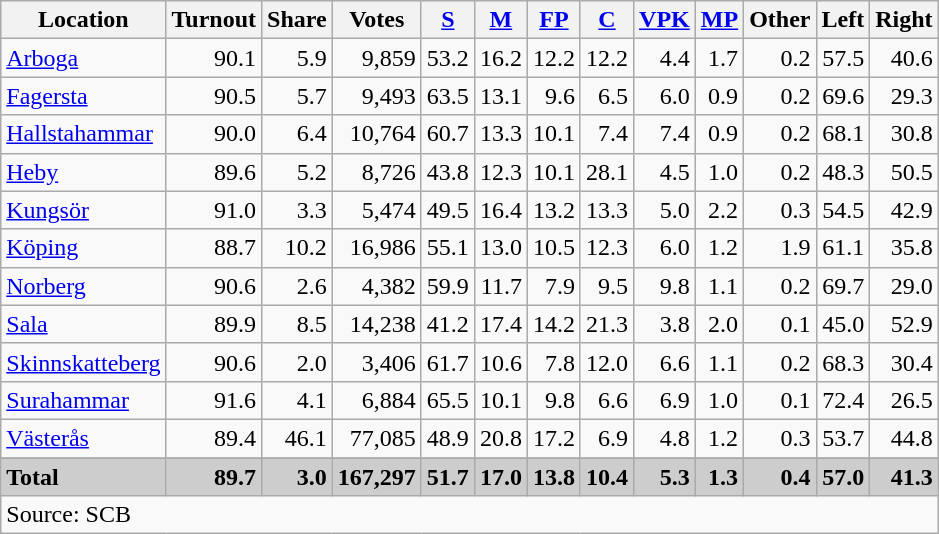<table class="wikitable sortable" style=text-align:right>
<tr>
<th>Location</th>
<th>Turnout</th>
<th>Share</th>
<th>Votes</th>
<th><a href='#'>S</a></th>
<th><a href='#'>M</a></th>
<th><a href='#'>FP</a></th>
<th><a href='#'>C</a></th>
<th><a href='#'>VPK</a></th>
<th><a href='#'>MP</a></th>
<th>Other</th>
<th>Left</th>
<th>Right</th>
</tr>
<tr>
<td align=left><a href='#'>Arboga</a></td>
<td>90.1</td>
<td>5.9</td>
<td>9,859</td>
<td>53.2</td>
<td>16.2</td>
<td>12.2</td>
<td>12.2</td>
<td>4.4</td>
<td>1.7</td>
<td>0.2</td>
<td>57.5</td>
<td>40.6</td>
</tr>
<tr>
<td align=left><a href='#'>Fagersta</a></td>
<td>90.5</td>
<td>5.7</td>
<td>9,493</td>
<td>63.5</td>
<td>13.1</td>
<td>9.6</td>
<td>6.5</td>
<td>6.0</td>
<td>0.9</td>
<td>0.2</td>
<td>69.6</td>
<td>29.3</td>
</tr>
<tr>
<td align=left><a href='#'>Hallstahammar</a></td>
<td>90.0</td>
<td>6.4</td>
<td>10,764</td>
<td>60.7</td>
<td>13.3</td>
<td>10.1</td>
<td>7.4</td>
<td>7.4</td>
<td>0.9</td>
<td>0.2</td>
<td>68.1</td>
<td>30.8</td>
</tr>
<tr>
<td align=left><a href='#'>Heby</a></td>
<td>89.6</td>
<td>5.2</td>
<td>8,726</td>
<td>43.8</td>
<td>12.3</td>
<td>10.1</td>
<td>28.1</td>
<td>4.5</td>
<td>1.0</td>
<td>0.2</td>
<td>48.3</td>
<td>50.5</td>
</tr>
<tr>
<td align=left><a href='#'>Kungsör</a></td>
<td>91.0</td>
<td>3.3</td>
<td>5,474</td>
<td>49.5</td>
<td>16.4</td>
<td>13.2</td>
<td>13.3</td>
<td>5.0</td>
<td>2.2</td>
<td>0.3</td>
<td>54.5</td>
<td>42.9</td>
</tr>
<tr>
<td align=left><a href='#'>Köping</a></td>
<td>88.7</td>
<td>10.2</td>
<td>16,986</td>
<td>55.1</td>
<td>13.0</td>
<td>10.5</td>
<td>12.3</td>
<td>6.0</td>
<td>1.2</td>
<td>1.9</td>
<td>61.1</td>
<td>35.8</td>
</tr>
<tr>
<td align=left><a href='#'>Norberg</a></td>
<td>90.6</td>
<td>2.6</td>
<td>4,382</td>
<td>59.9</td>
<td>11.7</td>
<td>7.9</td>
<td>9.5</td>
<td>9.8</td>
<td>1.1</td>
<td>0.2</td>
<td>69.7</td>
<td>29.0</td>
</tr>
<tr>
<td align=left><a href='#'>Sala</a></td>
<td>89.9</td>
<td>8.5</td>
<td>14,238</td>
<td>41.2</td>
<td>17.4</td>
<td>14.2</td>
<td>21.3</td>
<td>3.8</td>
<td>2.0</td>
<td>0.1</td>
<td>45.0</td>
<td>52.9</td>
</tr>
<tr>
<td align=left><a href='#'>Skinnskatteberg</a></td>
<td>90.6</td>
<td>2.0</td>
<td>3,406</td>
<td>61.7</td>
<td>10.6</td>
<td>7.8</td>
<td>12.0</td>
<td>6.6</td>
<td>1.1</td>
<td>0.2</td>
<td>68.3</td>
<td>30.4</td>
</tr>
<tr>
<td align=left><a href='#'>Surahammar</a></td>
<td>91.6</td>
<td>4.1</td>
<td>6,884</td>
<td>65.5</td>
<td>10.1</td>
<td>9.8</td>
<td>6.6</td>
<td>6.9</td>
<td>1.0</td>
<td>0.1</td>
<td>72.4</td>
<td>26.5</td>
</tr>
<tr>
<td align=left><a href='#'>Västerås</a></td>
<td>89.4</td>
<td>46.1</td>
<td>77,085</td>
<td>48.9</td>
<td>20.8</td>
<td>17.2</td>
<td>6.9</td>
<td>4.8</td>
<td>1.2</td>
<td>0.3</td>
<td>53.7</td>
<td>44.8</td>
</tr>
<tr>
</tr>
<tr style="background:#CDCDCD;">
<td align=left><strong>Total</strong></td>
<td><strong>89.7</strong></td>
<td><strong>3.0</strong></td>
<td><strong>167,297</strong></td>
<td><strong>51.7</strong></td>
<td><strong>17.0</strong></td>
<td><strong>13.8</strong></td>
<td><strong>10.4</strong></td>
<td><strong>5.3</strong></td>
<td><strong>1.3</strong></td>
<td><strong>0.4</strong></td>
<td><strong>57.0</strong></td>
<td><strong>41.3</strong></td>
</tr>
<tr>
<td align=left colspan=13>Source: SCB </td>
</tr>
</table>
